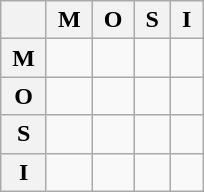<table class=wikitable style=text-align:center>
<tr>
<th></th>
<th> M </th>
<th> O </th>
<th> S </th>
<th> I </th>
</tr>
<tr>
<th> M </th>
<td></td>
<td></td>
<td></td>
<td></td>
</tr>
<tr>
<th> O </th>
<td></td>
<td></td>
<td></td>
<td></td>
</tr>
<tr>
<th> S </th>
<td></td>
<td></td>
<td></td>
<td></td>
</tr>
<tr>
<th> I </th>
<td></td>
<td></td>
<td></td>
<td></td>
</tr>
</table>
